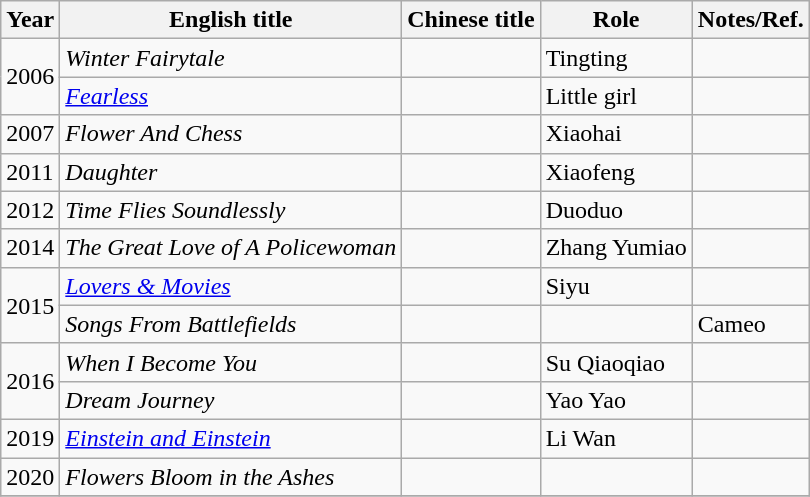<table class="wikitable">
<tr>
<th>Year</th>
<th>English title</th>
<th>Chinese title</th>
<th>Role</th>
<th>Notes/Ref.</th>
</tr>
<tr>
<td rowspan=2>2006</td>
<td><em>Winter Fairytale</em></td>
<td></td>
<td>Tingting</td>
<td></td>
</tr>
<tr>
<td><em><a href='#'>Fearless</a></em></td>
<td></td>
<td>Little girl</td>
<td></td>
</tr>
<tr>
<td>2007</td>
<td><em>Flower And Chess</em></td>
<td></td>
<td>Xiaohai</td>
<td></td>
</tr>
<tr>
<td>2011</td>
<td><em>Daughter</em></td>
<td></td>
<td>Xiaofeng</td>
<td></td>
</tr>
<tr>
<td>2012</td>
<td><em>Time Flies Soundlessly</em></td>
<td></td>
<td>Duoduo</td>
<td></td>
</tr>
<tr>
<td>2014</td>
<td><em>The Great Love of A Policewoman</em></td>
<td></td>
<td>Zhang Yumiao</td>
<td></td>
</tr>
<tr>
<td rowspan=2>2015</td>
<td><em><a href='#'>Lovers & Movies</a></em></td>
<td></td>
<td>Siyu</td>
<td></td>
</tr>
<tr>
<td><em>Songs From Battlefields</em></td>
<td></td>
<td></td>
<td>Cameo</td>
</tr>
<tr>
<td rowspan=2>2016</td>
<td><em>When I Become You</em></td>
<td></td>
<td>Su Qiaoqiao</td>
<td></td>
</tr>
<tr>
<td><em>Dream Journey</em></td>
<td></td>
<td>Yao Yao</td>
<td></td>
</tr>
<tr>
<td>2019</td>
<td><em><a href='#'>Einstein and Einstein</a></em></td>
<td></td>
<td>Li Wan</td>
<td></td>
</tr>
<tr>
<td rowspan="1">2020</td>
<td><em>Flowers Bloom in the Ashes</em></td>
<td></td>
<td></td>
<td></td>
</tr>
<tr>
</tr>
</table>
